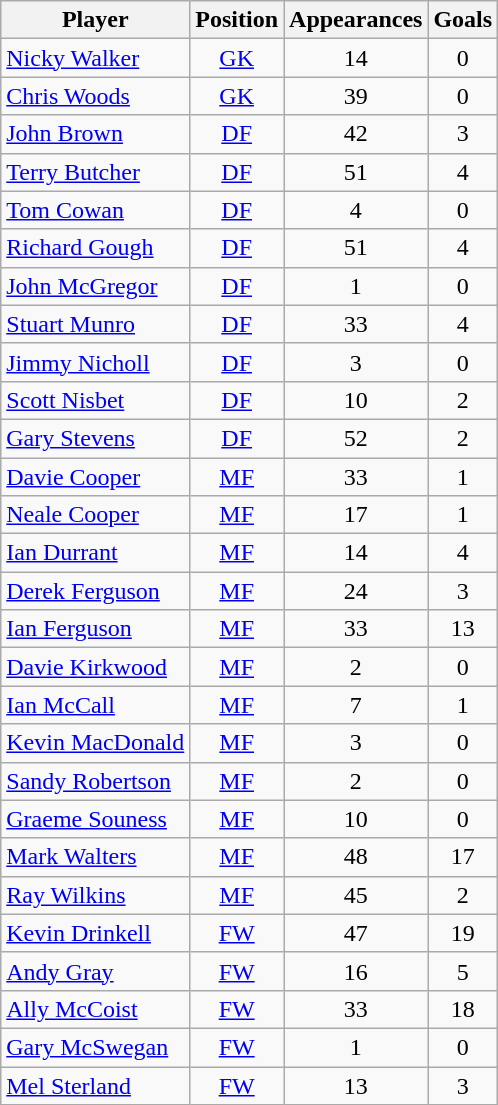<table class="wikitable sortable" style="text-align: center;">
<tr>
<th>Player</th>
<th>Position</th>
<th>Appearances</th>
<th>Goals</th>
</tr>
<tr>
<td align="left"> <a href='#'>Nicky Walker</a></td>
<td><a href='#'>GK</a></td>
<td>14</td>
<td>0</td>
</tr>
<tr>
<td align="left"> <a href='#'>Chris Woods</a></td>
<td><a href='#'>GK</a></td>
<td>39</td>
<td>0</td>
</tr>
<tr>
<td align="left"> <a href='#'>John Brown</a></td>
<td><a href='#'>DF</a></td>
<td>42</td>
<td>3</td>
</tr>
<tr>
<td align="left"> <a href='#'>Terry Butcher</a></td>
<td><a href='#'>DF</a></td>
<td>51</td>
<td>4</td>
</tr>
<tr>
<td align="left"> <a href='#'>Tom Cowan</a></td>
<td><a href='#'>DF</a></td>
<td>4</td>
<td>0</td>
</tr>
<tr>
<td align="left"> <a href='#'>Richard Gough</a></td>
<td><a href='#'>DF</a></td>
<td>51</td>
<td>4</td>
</tr>
<tr>
<td align="left"> <a href='#'>John McGregor</a></td>
<td><a href='#'>DF</a></td>
<td>1</td>
<td>0</td>
</tr>
<tr>
<td align="left"> <a href='#'>Stuart Munro</a></td>
<td><a href='#'>DF</a></td>
<td>33</td>
<td>4</td>
</tr>
<tr>
<td align="left"> <a href='#'>Jimmy Nicholl</a></td>
<td><a href='#'>DF</a></td>
<td>3</td>
<td>0</td>
</tr>
<tr>
<td align="left"> <a href='#'>Scott Nisbet</a></td>
<td><a href='#'>DF</a></td>
<td>10</td>
<td>2</td>
</tr>
<tr>
<td align="left"> <a href='#'>Gary Stevens</a></td>
<td><a href='#'>DF</a></td>
<td>52</td>
<td>2</td>
</tr>
<tr>
<td align="left"> <a href='#'>Davie Cooper</a></td>
<td><a href='#'>MF</a></td>
<td>33</td>
<td>1</td>
</tr>
<tr>
<td align="left"> <a href='#'>Neale Cooper</a></td>
<td><a href='#'>MF</a></td>
<td>17</td>
<td>1</td>
</tr>
<tr>
<td align="left"> <a href='#'>Ian Durrant</a></td>
<td><a href='#'>MF</a></td>
<td>14</td>
<td>4</td>
</tr>
<tr>
<td align="left"> <a href='#'>Derek Ferguson</a></td>
<td><a href='#'>MF</a></td>
<td>24</td>
<td>3</td>
</tr>
<tr>
<td align="left"> <a href='#'>Ian Ferguson</a></td>
<td><a href='#'>MF</a></td>
<td>33</td>
<td>13</td>
</tr>
<tr>
<td align="left"> <a href='#'>Davie Kirkwood</a></td>
<td><a href='#'>MF</a></td>
<td>2</td>
<td>0</td>
</tr>
<tr>
<td align="left"> <a href='#'>Ian McCall</a></td>
<td><a href='#'>MF</a></td>
<td>7</td>
<td>1</td>
</tr>
<tr>
<td align="left"> <a href='#'>Kevin MacDonald</a></td>
<td><a href='#'>MF</a></td>
<td>3</td>
<td>0</td>
</tr>
<tr>
<td align="left"> <a href='#'>Sandy Robertson</a></td>
<td><a href='#'>MF</a></td>
<td>2</td>
<td>0</td>
</tr>
<tr>
<td align="left"> <a href='#'>Graeme Souness</a></td>
<td><a href='#'>MF</a></td>
<td>10</td>
<td>0</td>
</tr>
<tr>
<td align="left"> <a href='#'>Mark Walters</a></td>
<td><a href='#'>MF</a></td>
<td>48</td>
<td>17</td>
</tr>
<tr>
<td align="left"> <a href='#'>Ray Wilkins</a></td>
<td><a href='#'>MF</a></td>
<td>45</td>
<td>2</td>
</tr>
<tr>
<td align="left"> <a href='#'>Kevin Drinkell</a></td>
<td><a href='#'>FW</a></td>
<td>47</td>
<td>19</td>
</tr>
<tr>
<td align="left"> <a href='#'>Andy Gray</a></td>
<td><a href='#'>FW</a></td>
<td>16</td>
<td>5</td>
</tr>
<tr>
<td align="left"> <a href='#'>Ally McCoist</a></td>
<td><a href='#'>FW</a></td>
<td>33</td>
<td>18</td>
</tr>
<tr>
<td align="left"> <a href='#'>Gary McSwegan</a></td>
<td><a href='#'>FW</a></td>
<td>1</td>
<td>0</td>
</tr>
<tr>
<td align="left"> <a href='#'>Mel Sterland</a></td>
<td><a href='#'>FW</a></td>
<td>13</td>
<td>3</td>
</tr>
</table>
